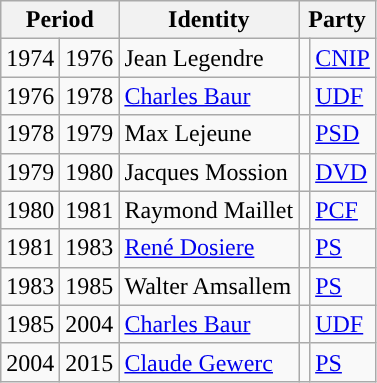<table class="wikitable sortable">
<tr>
<th colspan="2">Period</th>
<th>Identity</th>
<th colspan="2">Party</th>
</tr>
<tr>
<td>1974</td>
<td>1976</td>
<td>Jean Legendre</td>
<td style="color:inherit;background:"></td>
<td><a href='#'>CNIP</a></td>
</tr>
<tr>
<td>1976</td>
<td>1978</td>
<td><a href='#'>Charles Baur</a></td>
<td style="color:inherit;background:"></td>
<td><a href='#'>UDF</a></td>
</tr>
<tr>
<td>1978</td>
<td>1979</td>
<td>Max Lejeune</td>
<td style="color:inherit;background:"></td>
<td><a href='#'>PSD</a></td>
</tr>
<tr>
<td>1979</td>
<td>1980</td>
<td>Jacques Mossion</td>
<td style="color:inherit;background:"></td>
<td><a href='#'>DVD</a></td>
</tr>
<tr>
<td>1980</td>
<td>1981</td>
<td>Raymond Maillet</td>
<td style="color:inherit;background:"></td>
<td><a href='#'>PCF</a></td>
</tr>
<tr>
<td>1981</td>
<td>1983</td>
<td><a href='#'>René Dosiere</a></td>
<td style="color:inherit;background:"></td>
<td><a href='#'>PS</a></td>
</tr>
<tr>
<td>1983</td>
<td>1985</td>
<td>Walter Amsallem</td>
<td style="color:inherit;background:"></td>
<td><a href='#'>PS</a></td>
</tr>
<tr>
<td>1985</td>
<td>2004</td>
<td><a href='#'>Charles Baur</a></td>
<td style="color:inherit;background:"></td>
<td><a href='#'>UDF</a></td>
</tr>
<tr>
<td>2004</td>
<td>2015</td>
<td><a href='#'>Claude Gewerc</a></td>
<td style="color:inherit;background:"></td>
<td><a href='#'>PS</a></td>
</tr>
</table>
